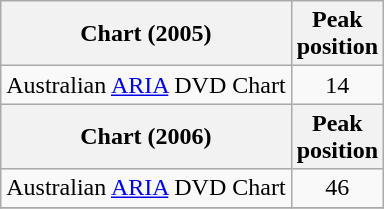<table class="wikitable">
<tr>
<th>Chart (2005)</th>
<th>Peak<br>position</th>
</tr>
<tr>
<td>Australian <a href='#'>ARIA</a> DVD Chart </td>
<td align="center">14</td>
</tr>
<tr>
<th>Chart (2006)</th>
<th>Peak<br>position</th>
</tr>
<tr>
<td>Australian <a href='#'>ARIA</a> DVD Chart</td>
<td align="center">46</td>
</tr>
<tr>
</tr>
</table>
